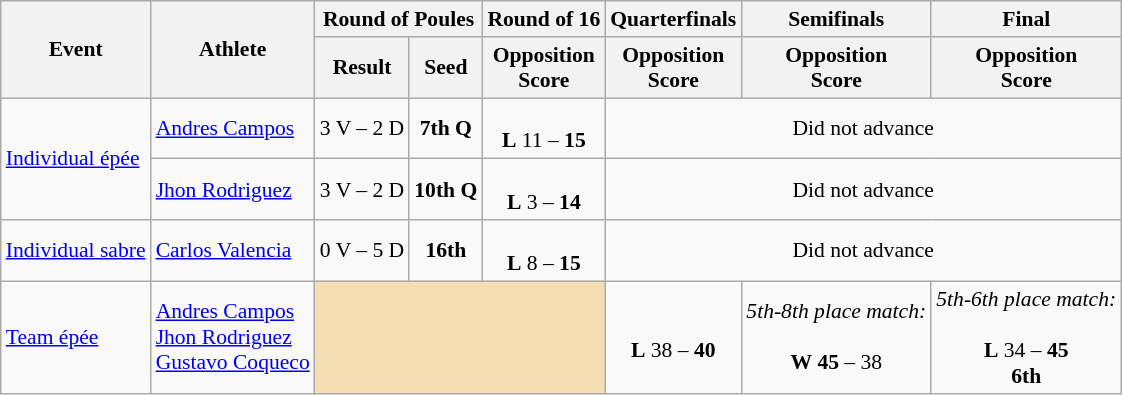<table class="wikitable" border="1" style="font-size:90%">
<tr>
<th rowspan=2>Event</th>
<th rowspan=2>Athlete</th>
<th colspan=2>Round of Poules</th>
<th>Round of 16</th>
<th>Quarterfinals</th>
<th>Semifinals</th>
<th>Final</th>
</tr>
<tr>
<th>Result</th>
<th>Seed</th>
<th>Opposition<br>Score</th>
<th>Opposition<br>Score</th>
<th>Opposition<br>Score</th>
<th>Opposition<br>Score</th>
</tr>
<tr>
<td rowspan=2><a href='#'>Individual épée</a></td>
<td><a href='#'>Andres Campos</a></td>
<td align=center>3 V – 2 D</td>
<td align=center><strong>7th Q</strong></td>
<td align=center><br><strong>L</strong> 11 – <strong>15</strong></td>
<td align=center colspan="7">Did not advance</td>
</tr>
<tr>
<td><a href='#'>Jhon Rodriguez</a></td>
<td align=center>3 V – 2 D</td>
<td align=center><strong>10th Q</strong></td>
<td align=center><br><strong>L</strong> 3 – <strong>14</strong></td>
<td align=center colspan="7">Did not advance</td>
</tr>
<tr>
<td><a href='#'>Individual sabre</a></td>
<td><a href='#'>Carlos Valencia</a></td>
<td align=center>0 V – 5 D</td>
<td align=center><strong>16th</strong></td>
<td align=center><br><strong>L</strong> 8 – <strong>15</strong></td>
<td align=center colspan="7">Did not advance</td>
</tr>
<tr>
<td><a href='#'>Team épée</a></td>
<td><a href='#'>Andres Campos</a><br><a href='#'>Jhon Rodriguez</a><br><a href='#'>Gustavo Coqueco</a></td>
<td align=center bgcolor=wheat colspan=3></td>
<td align=center><br><strong>L</strong> 38 – <strong>40</strong></td>
<td align=center><em>5th-8th place match:</em><br><br><strong>W</strong> <strong>45</strong> – 38</td>
<td align=center><em>5th-6th place match:</em><br><br><strong>L</strong> 34 – <strong>45</strong><br><strong>6th</strong></td>
</tr>
</table>
